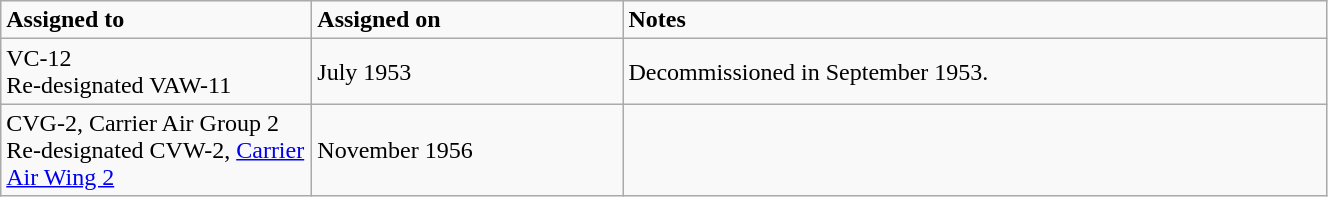<table class="wikitable" style="width: 70%;">
<tr>
<td style="width: 200px;"><strong>Assigned to</strong></td>
<td style="width: 200px;"><strong>Assigned on</strong></td>
<td><strong>Notes</strong></td>
</tr>
<tr>
<td>VC-12<br>Re-designated VAW-11</td>
<td>July 1953</td>
<td>Decommissioned in September 1953.</td>
</tr>
<tr>
<td>CVG-2, Carrier Air Group 2<br>Re-designated CVW-2, <a href='#'>Carrier Air Wing 2</a></td>
<td>November 1956</td>
<td></td>
</tr>
</table>
